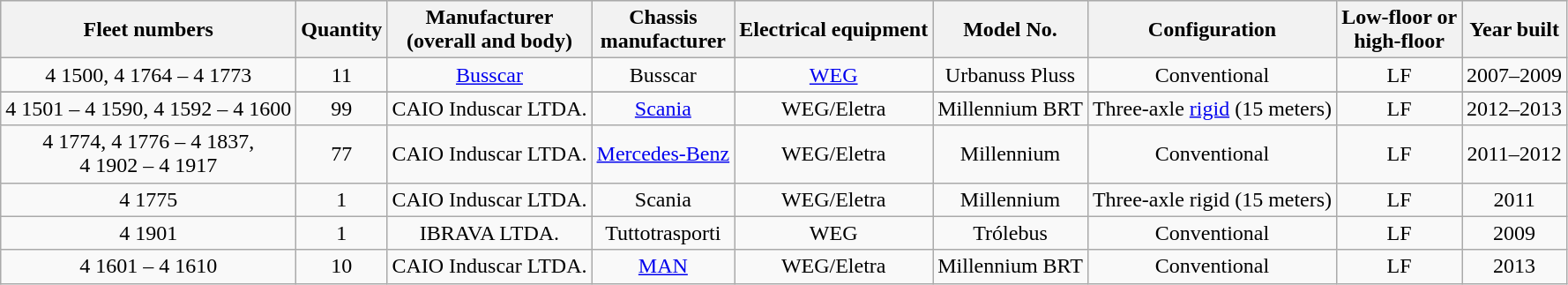<table class="wikitable" style="text-align:center;">
<tr style="background:#E0E0E0;">
<th>Fleet numbers</th>
<th>Quantity</th>
<th>Manufacturer<br>(overall and body)</th>
<th>Chassis<br> manufacturer</th>
<th>Electrical equipment</th>
<th>Model No.</th>
<th>Configuration</th>
<th>Low-floor or<br> high-floor</th>
<th>Year built</th>
</tr>
<tr>
<td>4 1500, 4 1764 – 4 1773</td>
<td>11</td>
<td><a href='#'>Busscar</a></td>
<td>Busscar</td>
<td><a href='#'>WEG</a></td>
<td>Urbanuss Pluss</td>
<td>Conventional</td>
<td>LF</td>
<td>2007–2009</td>
</tr>
<tr>
</tr>
<tr>
<td>4 1501 – 4 1590, 4 1592 – 4 1600</td>
<td>99</td>
<td>CAIO Induscar LTDA.</td>
<td><a href='#'>Scania</a></td>
<td>WEG/Eletra</td>
<td>Millennium BRT</td>
<td>Three-axle <a href='#'>rigid</a> (15 meters)</td>
<td>LF</td>
<td>2012–2013</td>
</tr>
<tr>
<td>4 1774, 4 1776 – 4 1837,<br> 4 1902 – 4 1917</td>
<td>77</td>
<td>CAIO Induscar LTDA.</td>
<td><a href='#'>Mercedes-Benz</a></td>
<td>WEG/Eletra</td>
<td>Millennium</td>
<td>Conventional</td>
<td>LF</td>
<td>2011–2012</td>
</tr>
<tr>
<td>4 1775</td>
<td>1</td>
<td>CAIO Induscar LTDA.</td>
<td>Scania</td>
<td>WEG/Eletra</td>
<td>Millennium</td>
<td>Three-axle rigid (15 meters)</td>
<td>LF</td>
<td>2011</td>
</tr>
<tr>
<td>4 1901</td>
<td>1</td>
<td>IBRAVA LTDA.</td>
<td>Tuttotrasporti</td>
<td>WEG</td>
<td>Trólebus</td>
<td>Conventional</td>
<td>LF</td>
<td>2009</td>
</tr>
<tr>
<td>4 1601 – 4 1610</td>
<td>10</td>
<td>CAIO Induscar LTDA.</td>
<td><a href='#'>MAN</a></td>
<td>WEG/Eletra</td>
<td>Millennium BRT</td>
<td>Conventional</td>
<td>LF</td>
<td>2013</td>
</tr>
</table>
